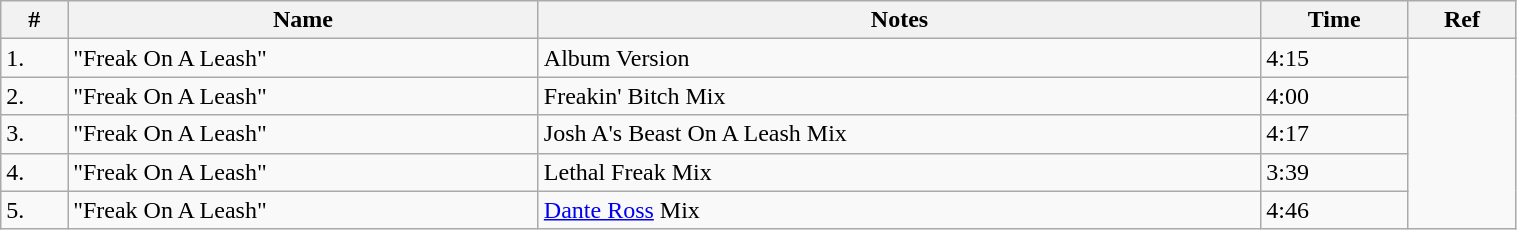<table class="wikitable center" style="margin-top: 0; width:80%">
<tr>
<th align="left">#</th>
<th align="left">Name</th>
<th align="left">Notes</th>
<th align="left">Time</th>
<th align="left">Ref</th>
</tr>
<tr>
<td>1.</td>
<td>"Freak On A Leash"</td>
<td>Album Version</td>
<td>4:15</td>
<td rowspan="5"></td>
</tr>
<tr>
<td>2.</td>
<td>"Freak On A Leash"</td>
<td>Freakin' Bitch Mix</td>
<td>4:00</td>
</tr>
<tr>
<td>3.</td>
<td>"Freak On A Leash"</td>
<td>Josh A's Beast On A Leash Mix</td>
<td>4:17</td>
</tr>
<tr>
<td>4.</td>
<td>"Freak On A Leash"</td>
<td>Lethal Freak Mix</td>
<td>3:39</td>
</tr>
<tr>
<td>5.</td>
<td>"Freak On A Leash"</td>
<td><a href='#'>Dante Ross</a> Mix</td>
<td>4:46</td>
</tr>
</table>
